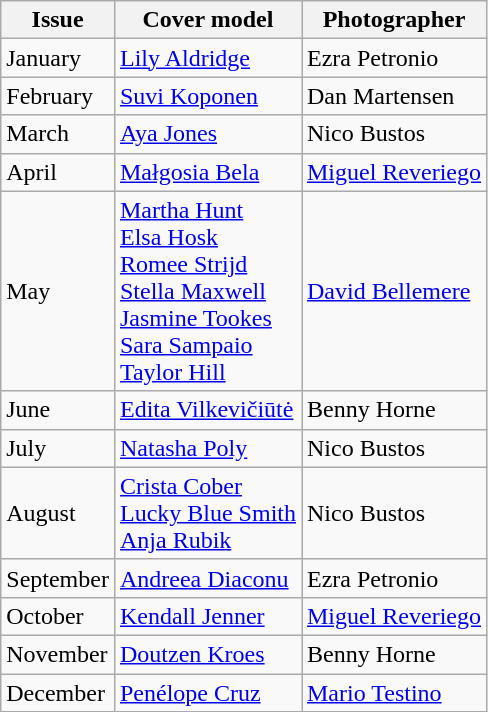<table class="wikitable">
<tr>
<th>Issue</th>
<th>Cover model</th>
<th>Photographer</th>
</tr>
<tr>
<td>January</td>
<td><a href='#'>Lily Aldridge</a></td>
<td>Ezra Petronio</td>
</tr>
<tr>
<td>February</td>
<td><a href='#'>Suvi Koponen</a></td>
<td>Dan Martensen</td>
</tr>
<tr>
<td>March</td>
<td><a href='#'>Aya Jones</a></td>
<td>Nico Bustos</td>
</tr>
<tr>
<td>April</td>
<td><a href='#'>Małgosia Bela</a></td>
<td><a href='#'>Miguel Reveriego</a></td>
</tr>
<tr>
<td>May</td>
<td><a href='#'>Martha Hunt</a><br><a href='#'>Elsa Hosk</a><br><a href='#'>Romee Strijd</a><br><a href='#'>Stella Maxwell</a><br><a href='#'>Jasmine Tookes</a><br><a href='#'>Sara Sampaio</a><br><a href='#'>Taylor Hill</a></td>
<td><a href='#'>David Bellemere</a></td>
</tr>
<tr>
<td>June</td>
<td><a href='#'>Edita Vilkevičiūtė</a></td>
<td>Benny Horne</td>
</tr>
<tr>
<td>July</td>
<td><a href='#'>Natasha Poly</a></td>
<td>Nico Bustos</td>
</tr>
<tr>
<td>August</td>
<td><a href='#'>Crista Cober</a><br><a href='#'>Lucky Blue Smith</a><br><a href='#'>Anja Rubik</a></td>
<td>Nico Bustos</td>
</tr>
<tr>
<td>September</td>
<td><a href='#'>Andreea Diaconu</a></td>
<td>Ezra Petronio</td>
</tr>
<tr>
<td>October</td>
<td><a href='#'>Kendall Jenner</a></td>
<td><a href='#'>Miguel Reveriego</a></td>
</tr>
<tr>
<td>November</td>
<td><a href='#'>Doutzen Kroes</a></td>
<td>Benny Horne</td>
</tr>
<tr>
<td>December</td>
<td><a href='#'>Penélope Cruz</a></td>
<td><a href='#'>Mario Testino</a></td>
</tr>
</table>
